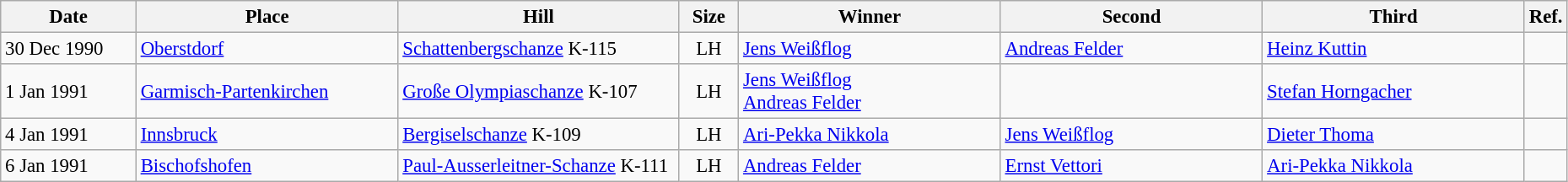<table class="wikitable" style="font-size:95%;">
<tr>
<th width="100">Date</th>
<th width="200">Place</th>
<th width="215">Hill</th>
<th width="40">Size</th>
<th width="200">Winner</th>
<th width="200">Second</th>
<th width="200">Third</th>
<th width="10">Ref.</th>
</tr>
<tr>
<td>30 Dec 1990</td>
<td> <a href='#'>Oberstdorf</a></td>
<td><a href='#'>Schattenbergschanze</a> K-115</td>
<td align=center>LH</td>
<td> <a href='#'>Jens Weißflog</a></td>
<td> <a href='#'>Andreas Felder</a></td>
<td> <a href='#'>Heinz Kuttin</a></td>
<td></td>
</tr>
<tr>
<td>1 Jan 1991</td>
<td> <a href='#'>Garmisch-Partenkirchen</a></td>
<td><a href='#'>Große Olympiaschanze</a> K-107</td>
<td align=center>LH</td>
<td> <a href='#'>Jens Weißflog</a><br>  <a href='#'>Andreas Felder</a></td>
<td></td>
<td> <a href='#'>Stefan Horngacher</a></td>
<td></td>
</tr>
<tr>
<td>4 Jan 1991</td>
<td> <a href='#'>Innsbruck</a></td>
<td><a href='#'>Bergiselschanze</a> K-109</td>
<td align=center>LH</td>
<td> <a href='#'>Ari-Pekka Nikkola</a></td>
<td> <a href='#'>Jens Weißflog</a></td>
<td> <a href='#'>Dieter Thoma</a></td>
<td></td>
</tr>
<tr>
<td>6 Jan 1991</td>
<td> <a href='#'>Bischofshofen</a></td>
<td><a href='#'>Paul-Ausserleitner-Schanze</a> K-111</td>
<td align=center>LH</td>
<td> <a href='#'>Andreas Felder</a></td>
<td> <a href='#'>Ernst Vettori</a></td>
<td> <a href='#'>Ari-Pekka Nikkola</a></td>
<td></td>
</tr>
</table>
